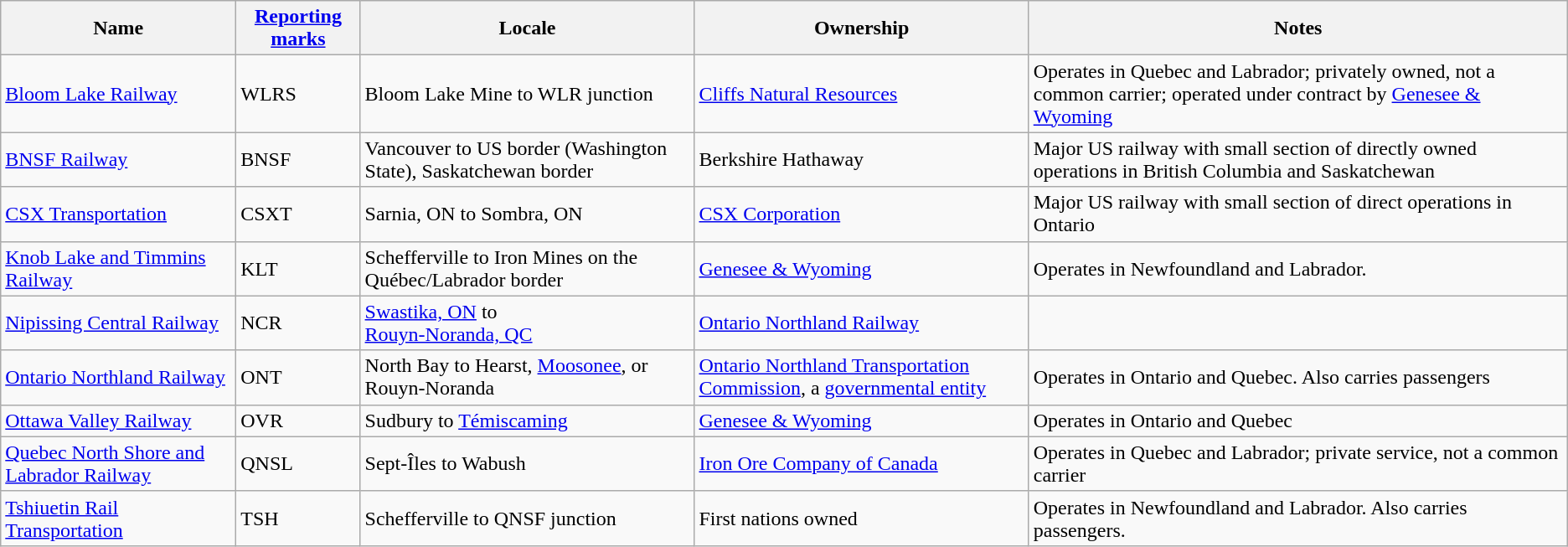<table class="wikitable sortable" border="1">
<tr>
<th>Name</th>
<th><a href='#'>Reporting marks</a></th>
<th>Locale</th>
<th>Ownership</th>
<th>Notes</th>
</tr>
<tr>
<td><a href='#'>Bloom Lake Railway</a></td>
<td>WLRS</td>
<td>Bloom Lake Mine to WLR junction</td>
<td><a href='#'>Cliffs Natural Resources</a></td>
<td>Operates in Quebec and Labrador; privately owned, not a common carrier; operated under contract by <a href='#'>Genesee & Wyoming</a></td>
</tr>
<tr>
<td><a href='#'>BNSF Railway</a></td>
<td>BNSF</td>
<td>Vancouver to US border (Washington State), Saskatchewan border</td>
<td>Berkshire Hathaway</td>
<td>Major US railway with small section of directly owned operations in British Columbia and Saskatchewan</td>
</tr>
<tr>
<td><a href='#'>CSX Transportation</a></td>
<td>CSXT</td>
<td>Sarnia, ON to Sombra, ON</td>
<td><a href='#'>CSX Corporation</a></td>
<td>Major US railway with small section of direct operations in Ontario</td>
</tr>
<tr>
<td><a href='#'>Knob Lake and Timmins Railway</a></td>
<td>KLT</td>
<td>Schefferville to Iron Mines on the Québec/Labrador border</td>
<td><a href='#'>Genesee & Wyoming</a></td>
<td>Operates in Newfoundland and Labrador.</td>
</tr>
<tr>
<td><a href='#'>Nipissing Central Railway</a></td>
<td>NCR</td>
<td><a href='#'>Swastika, ON</a> to<br><a href='#'>Rouyn-Noranda, QC</a></td>
<td><a href='#'>Ontario Northland Railway</a></td>
<td></td>
</tr>
<tr>
<td><a href='#'>Ontario Northland Railway</a></td>
<td>ONT</td>
<td>North Bay to Hearst, <a href='#'>Moosonee</a>, or Rouyn-Noranda</td>
<td><a href='#'>Ontario Northland Transportation Commission</a>, a <a href='#'>governmental entity</a></td>
<td>Operates in Ontario and Quebec. Also carries passengers</td>
</tr>
<tr>
<td><a href='#'>Ottawa Valley Railway</a></td>
<td>OVR</td>
<td>Sudbury to <a href='#'>Témiscaming</a></td>
<td><a href='#'>Genesee & Wyoming</a></td>
<td>Operates in Ontario and Quebec</td>
</tr>
<tr>
<td><a href='#'>Quebec North Shore and Labrador Railway</a></td>
<td>QNSL</td>
<td>Sept-Îles to Wabush</td>
<td><a href='#'>Iron Ore Company of Canada</a></td>
<td>Operates in Quebec and Labrador; private service, not a common carrier</td>
</tr>
<tr>
<td><a href='#'>Tshiuetin Rail Transportation</a></td>
<td>TSH</td>
<td>Schefferville to QNSF junction</td>
<td>First nations owned</td>
<td>Operates in Newfoundland and Labrador. Also carries passengers.</td>
</tr>
</table>
